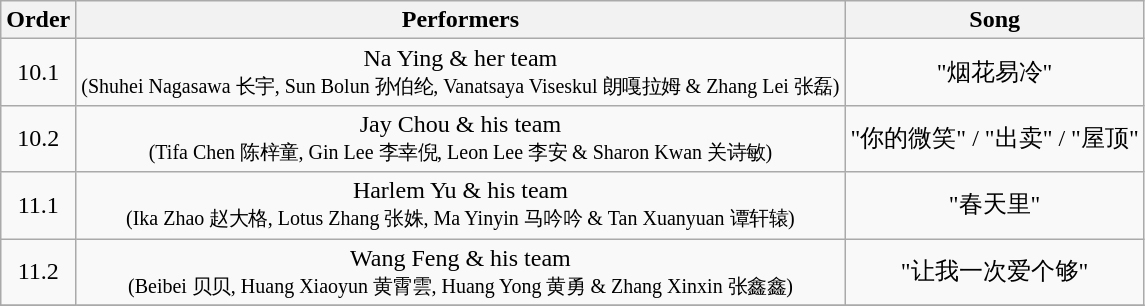<table class="wikitable" style="text-align:center;">
<tr>
<th>Order</th>
<th>Performers</th>
<th>Song</th>
</tr>
<tr>
<td>10.1</td>
<td>Na Ying & her team <br><small>(Shuhei Nagasawa 长宇, Sun Bolun 孙伯纶, Vanatsaya Viseskul 朗嘎拉姆 & Zhang Lei 张磊)</small></td>
<td>"烟花易冷"</td>
</tr>
<tr>
<td>10.2</td>
<td>Jay Chou & his team <br><small>(Tifa Chen 陈梓童, Gin Lee 李幸倪, Leon Lee 李安 & Sharon Kwan 关诗敏)</small></td>
<td>"你的微笑" / "出卖" / "屋顶"</td>
</tr>
<tr>
<td>11.1</td>
<td>Harlem Yu & his team <br><small>(Ika Zhao 赵大格, Lotus Zhang 张姝, Ma Yinyin 马吟吟 & Tan Xuanyuan 谭轩辕)</small></td>
<td>"春天里"</td>
</tr>
<tr>
<td>11.2</td>
<td>Wang Feng & his team <br><small>(Beibei 贝贝, Huang Xiaoyun 黄霄雲, Huang Yong 黄勇 & Zhang Xinxin 张鑫鑫)</small></td>
<td>"让我一次爱个够"</td>
</tr>
<tr>
</tr>
</table>
